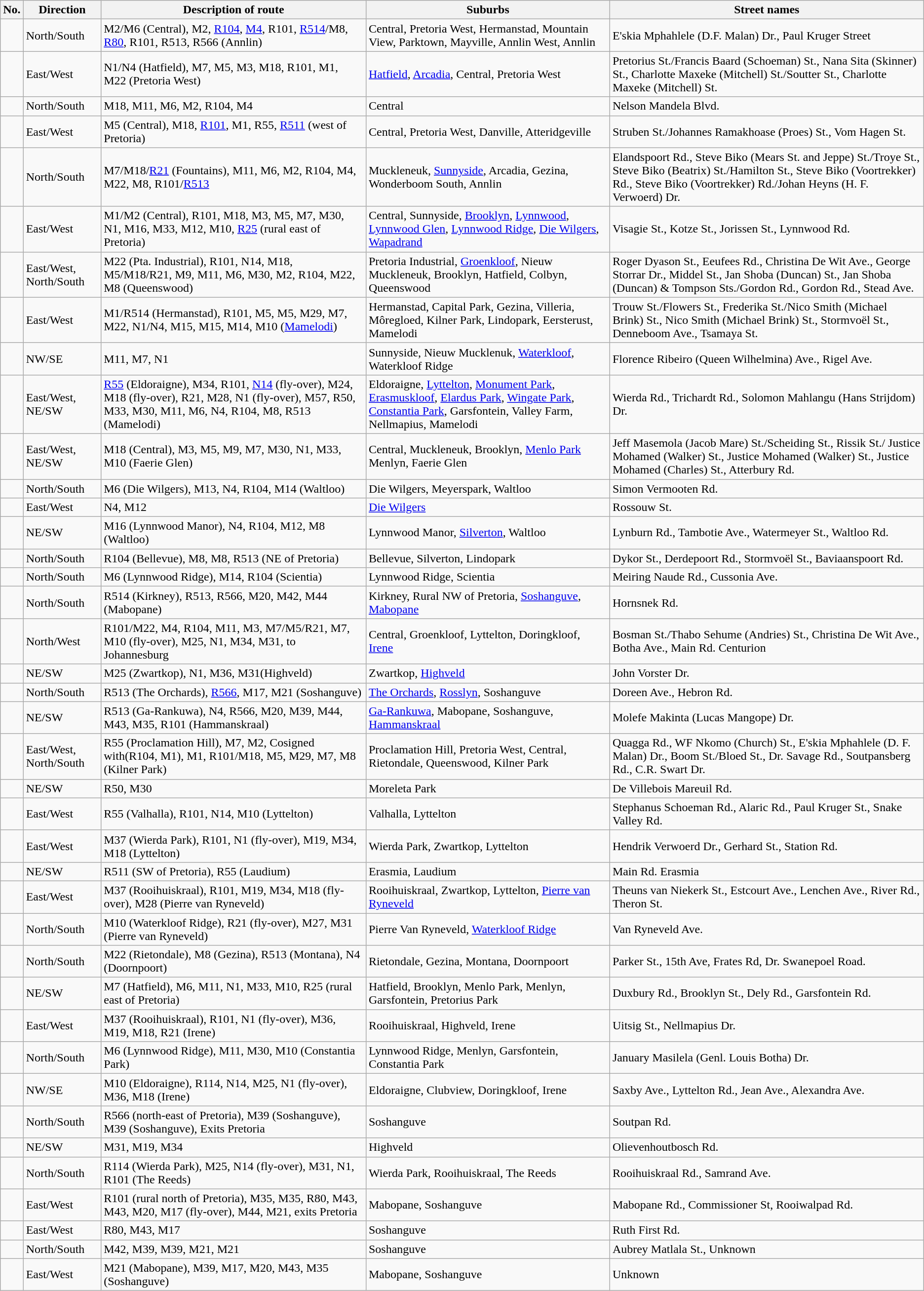<table class="wikitable">
<tr>
<th>No.</th>
<th>Direction</th>
<th>Description of route</th>
<th>Suburbs</th>
<th>Street names</th>
</tr>
<tr>
<td></td>
<td>North/South</td>
<td>M2/M6 (Central), M2, <a href='#'>R104</a>, <a href='#'>M4</a>, R101, <a href='#'>R514</a>/M8, <a href='#'>R80</a>, R101, R513, R566 (Annlin)</td>
<td>Central, Pretoria West, Hermanstad, Mountain View, Parktown, Mayville, Annlin West, Annlin</td>
<td>E'skia Mphahlele (D.F. Malan) Dr., Paul Kruger Street</td>
</tr>
<tr>
<td></td>
<td>East/West</td>
<td>N1/N4 (Hatfield), M7, M5, M3, M18, R101, M1, M22 (Pretoria West)</td>
<td><a href='#'>Hatfield</a>, <a href='#'>Arcadia</a>, Central, Pretoria West</td>
<td>Pretorius St./Francis Baard (Schoeman) St., Nana Sita (Skinner) St., Charlotte Maxeke (Mitchell) St./Soutter St., Charlotte Maxeke (Mitchell) St.</td>
</tr>
<tr>
<td></td>
<td>North/South</td>
<td>M18, M11, M6, M2, R104, M4</td>
<td>Central</td>
<td>Nelson Mandela Blvd.</td>
</tr>
<tr>
<td></td>
<td>East/West</td>
<td>M5 (Central), M18, <a href='#'>R101</a>, M1, R55, <a href='#'>R511</a> (west of Pretoria)</td>
<td>Central, Pretoria West, Danville, Atteridgeville</td>
<td>Struben St./Johannes Ramakhoase (Proes) St., Vom Hagen St.</td>
</tr>
<tr>
<td></td>
<td>North/South</td>
<td>M7/M18/<a href='#'>R21</a> (Fountains), M11, M6, M2, R104, M4, M22, M8, R101/<a href='#'>R513</a></td>
<td>Muckleneuk, <a href='#'>Sunnyside</a>, Arcadia, Gezina, Wonderboom South, Annlin</td>
<td>Elandspoort Rd., Steve Biko (Mears St. and Jeppe) St./Troye St., Steve Biko (Beatrix) St./Hamilton St., Steve Biko (Voortrekker) Rd., Steve Biko (Voortrekker) Rd./Johan Heyns (H. F. Verwoerd) Dr.</td>
</tr>
<tr>
<td></td>
<td>East/West</td>
<td>M1/M2 (Central), R101, M18, M3, M5, M7, M30, N1, M16, M33, M12, M10, <a href='#'>R25</a> (rural east of Pretoria)</td>
<td>Central, Sunnyside, <a href='#'>Brooklyn</a>,  <a href='#'>Lynnwood</a>, <a href='#'>Lynnwood Glen</a>, <a href='#'>Lynnwood Ridge</a>, <a href='#'>Die Wilgers</a>, <a href='#'>Wapadrand</a></td>
<td>Visagie St., Kotze St., Jorissen St., Lynnwood Rd.</td>
</tr>
<tr>
<td></td>
<td>East/West, North/South</td>
<td>M22 (Pta. Industrial), R101, N14, M18, M5/M18/R21, M9, M11, M6, M30, M2, R104, M22, M8 (Queenswood)</td>
<td>Pretoria Industrial, <a href='#'>Groenkloof</a>, Nieuw Muckleneuk, Brooklyn, Hatfield, Colbyn, Queenswood</td>
<td>Roger Dyason St., Eeufees Rd., Christina De Wit Ave., George Storrar Dr., Middel St., Jan Shoba (Duncan) St., Jan Shoba (Duncan) & Tompson Sts./Gordon Rd., Gordon Rd., Stead Ave.</td>
</tr>
<tr>
<td></td>
<td>East/West</td>
<td>M1/R514 (Hermanstad), R101, M5, M5, M29, M7, M22, N1/N4, M15, M15, M14, M10 (<a href='#'>Mamelodi</a>)</td>
<td>Hermanstad, Capital Park, Gezina, Villeria, Môregloed, Kilner Park, Lindopark, Eersterust, Mamelodi</td>
<td>Trouw St./Flowers St., Frederika St./Nico Smith (Michael Brink) St., Nico Smith (Michael Brink) St., Stormvoël St., Denneboom Ave., Tsamaya St.</td>
</tr>
<tr>
<td></td>
<td>NW/SE</td>
<td>M11, M7, N1</td>
<td>Sunnyside, Nieuw Mucklenuk, <a href='#'>Waterkloof</a>, Waterkloof Ridge</td>
<td>Florence Ribeiro (Queen Wilhelmina) Ave., Rigel Ave.</td>
</tr>
<tr>
<td></td>
<td>East/West, NE/SW</td>
<td><a href='#'>R55</a> (Eldoraigne), M34, R101, <a href='#'>N14</a> (fly-over), M24, M18 (fly-over), R21, M28, N1 (fly-over), M57, R50, M33, M30, M11, M6, N4, R104, M8, R513 (Mamelodi)</td>
<td>Eldoraigne, <a href='#'>Lyttelton</a>, <a href='#'>Monument Park</a>, <a href='#'>Erasmuskloof</a>, <a href='#'>Elardus Park</a>, <a href='#'>Wingate Park</a>, <a href='#'>Constantia Park</a>, Garsfontein, Valley Farm, Nellmapius, Mamelodi</td>
<td>Wierda Rd., Trichardt Rd., Solomon Mahlangu (Hans Strijdom) Dr.</td>
</tr>
<tr>
<td></td>
<td>East/West, NE/SW</td>
<td>M18 (Central), M3, M5, M9, M7, M30, N1, M33, M10 (Faerie Glen)</td>
<td>Central, Muckleneuk, Brooklyn, <a href='#'>Menlo Park</a> Menlyn, Faerie Glen</td>
<td>Jeff Masemola (Jacob Mare) St./Scheiding St., Rissik St./ Justice Mohamed (Walker) St., Justice Mohamed (Walker) St., Justice Mohamed (Charles) St., Atterbury Rd.</td>
</tr>
<tr>
<td></td>
<td>North/South</td>
<td>M6 (Die Wilgers), M13, N4, R104, M14 (Waltloo)</td>
<td>Die Wilgers, Meyerspark, Waltloo</td>
<td>Simon Vermooten Rd.</td>
</tr>
<tr>
<td></td>
<td>East/West</td>
<td>N4, M12</td>
<td><a href='#'>Die Wilgers</a></td>
<td>Rossouw St.</td>
</tr>
<tr>
<td></td>
<td>NE/SW</td>
<td>M16 (Lynnwood Manor), N4, R104, M12, M8 (Waltloo)</td>
<td>Lynnwood Manor, <a href='#'>Silverton</a>, Waltloo</td>
<td>Lynburn Rd., Tambotie Ave., Watermeyer St., Waltloo Rd.</td>
</tr>
<tr>
<td></td>
<td>North/South</td>
<td>R104 (Bellevue), M8, M8, R513 (NE of Pretoria)</td>
<td>Bellevue, Silverton, Lindopark</td>
<td>Dykor St., Derdepoort Rd., Stormvoël St., Baviaanspoort Rd.</td>
</tr>
<tr>
<td></td>
<td>North/South</td>
<td>M6 (Lynnwood Ridge), M14, R104 (Scientia)</td>
<td>Lynnwood Ridge, Scientia</td>
<td>Meiring Naude Rd., Cussonia Ave.</td>
</tr>
<tr>
<td></td>
<td>North/South</td>
<td>R514 (Kirkney), R513, R566, M20, M42, M44 (Mabopane)</td>
<td>Kirkney, Rural NW of Pretoria, <a href='#'>Soshanguve</a>, <a href='#'>Mabopane</a></td>
<td>Hornsnek Rd.</td>
</tr>
<tr>
<td></td>
<td>North/West</td>
<td>R101/M22, M4, R104, M11, M3, M7/M5/R21, M7, M10 (fly-over), M25, N1, M34, M31, to Johannesburg</td>
<td>Central, Groenkloof, Lyttelton, Doringkloof, <a href='#'>Irene</a></td>
<td>Bosman St./Thabo Sehume (Andries) St., Christina De Wit Ave., Botha Ave., Main Rd. Centurion</td>
</tr>
<tr>
<td></td>
<td>NE/SW</td>
<td>M25 (Zwartkop), N1, M36, M31(Highveld)</td>
<td>Zwartkop, <a href='#'>Highveld</a></td>
<td>John Vorster Dr.</td>
</tr>
<tr>
<td></td>
<td>North/South</td>
<td>R513 (The Orchards), <a href='#'>R566</a>, M17, M21 (Soshanguve)</td>
<td><a href='#'>The Orchards</a>, <a href='#'>Rosslyn</a>, Soshanguve</td>
<td>Doreen Ave., Hebron Rd.</td>
</tr>
<tr>
<td></td>
<td>NE/SW</td>
<td>R513 (Ga-Rankuwa), N4, R566, M20, M39, M44, M43, M35, R101 (Hammanskraal)</td>
<td><a href='#'>Ga-Rankuwa</a>, Mabopane, Soshanguve, <a href='#'>Hammanskraal</a></td>
<td>Molefe Makinta (Lucas Mangope) Dr.</td>
</tr>
<tr>
<td></td>
<td>East/West, North/South</td>
<td>R55 (Proclamation Hill), M7, M2, Cosigned with(R104, M1), M1, R101/M18, M5, M29, M7, M8 (Kilner Park)</td>
<td>Proclamation Hill, Pretoria West, Central, Rietondale, Queenswood, Kilner Park</td>
<td>Quagga Rd., WF Nkomo (Church) St., E'skia Mphahlele (D. F. Malan) Dr., Boom St./Bloed St., Dr. Savage Rd., Soutpansberg Rd., C.R. Swart Dr.</td>
</tr>
<tr>
<td></td>
<td>NE/SW</td>
<td>R50, M30</td>
<td>Moreleta Park</td>
<td>De Villebois Mareuil Rd.</td>
</tr>
<tr>
<td></td>
<td>East/West</td>
<td>R55 (Valhalla), R101, N14, M10 (Lyttelton)</td>
<td>Valhalla, Lyttelton</td>
<td>Stephanus Schoeman Rd., Alaric Rd., Paul Kruger St., Snake Valley Rd.</td>
</tr>
<tr>
<td></td>
<td>East/West</td>
<td>M37 (Wierda Park), R101, N1 (fly-over), M19, M34, M18 (Lyttelton)</td>
<td>Wierda Park, Zwartkop, Lyttelton</td>
<td>Hendrik Verwoerd Dr., Gerhard St., Station Rd.</td>
</tr>
<tr>
<td></td>
<td>NE/SW</td>
<td>R511 (SW of Pretoria), R55 (Laudium)</td>
<td>Erasmia, Laudium</td>
<td>Main Rd. Erasmia</td>
</tr>
<tr>
<td></td>
<td>East/West</td>
<td>M37 (Rooihuiskraal), R101, M19, M34, M18 (fly-over), M28 (Pierre van Ryneveld)</td>
<td>Rooihuiskraal, Zwartkop, Lyttelton, <a href='#'>Pierre van Ryneveld</a></td>
<td>Theuns van Niekerk St., Estcourt Ave., Lenchen Ave., River Rd., Theron St.</td>
</tr>
<tr>
<td></td>
<td>North/South</td>
<td>M10 (Waterkloof Ridge), R21 (fly-over), M27, M31 (Pierre van Ryneveld)</td>
<td>Pierre Van Ryneveld, <a href='#'>Waterkloof Ridge</a></td>
<td>Van Ryneveld Ave.</td>
</tr>
<tr>
<td></td>
<td>North/South</td>
<td>M22 (Rietondale), M8 (Gezina), R513 (Montana), N4 (Doornpoort)</td>
<td>Rietondale, Gezina, Montana, Doornpoort</td>
<td>Parker St., 15th Ave, Frates Rd, Dr. Swanepoel Road.</td>
</tr>
<tr>
<td></td>
<td>NE/SW</td>
<td>M7 (Hatfield), M6, M11, N1, M33, M10, R25 (rural east of Pretoria)</td>
<td>Hatfield, Brooklyn, Menlo Park, Menlyn, Garsfontein, Pretorius Park</td>
<td>Duxbury Rd., Brooklyn St., Dely Rd., Garsfontein Rd.</td>
</tr>
<tr>
<td></td>
<td>East/West</td>
<td>M37 (Rooihuiskraal), R101, N1 (fly-over), M36, M19, M18, R21 (Irene)</td>
<td>Rooihuiskraal, Highveld, Irene</td>
<td>Uitsig St., Nellmapius Dr.</td>
</tr>
<tr>
<td></td>
<td>North/South</td>
<td>M6 (Lynnwood Ridge), M11, M30, M10 (Constantia Park)</td>
<td>Lynnwood Ridge, Menlyn, Garsfontein, Constantia Park</td>
<td>January Masilela (Genl. Louis Botha) Dr.</td>
</tr>
<tr>
<td></td>
<td>NW/SE</td>
<td>M10 (Eldoraigne), R114, N14, M25, N1 (fly-over), M36, M18 (Irene)</td>
<td>Eldoraigne, Clubview, Doringkloof, Irene</td>
<td>Saxby Ave., Lyttelton Rd., Jean Ave., Alexandra Ave.</td>
</tr>
<tr>
<td></td>
<td>North/South</td>
<td>R566 (north-east of Pretoria), M39 (Soshanguve), M39 (Soshanguve), Exits Pretoria</td>
<td>Soshanguve</td>
<td>Soutpan Rd.</td>
</tr>
<tr>
<td></td>
<td>NE/SW</td>
<td>M31, M19, M34</td>
<td>Highveld</td>
<td>Olievenhoutbosch Rd.</td>
</tr>
<tr>
<td></td>
<td>North/South</td>
<td>R114 (Wierda Park), M25, N14 (fly-over), M31, N1, R101 (The Reeds)</td>
<td>Wierda Park, Rooihuiskraal, The Reeds</td>
<td>Rooihuiskraal Rd., Samrand Ave.</td>
</tr>
<tr>
<td></td>
<td>East/West</td>
<td>R101 (rural north of Pretoria), M35, M35, R80, M43, M43, M20, M17 (fly-over), M44, M21, exits Pretoria</td>
<td>Mabopane, Soshanguve</td>
<td>Mabopane Rd., Commissioner St, Rooiwalpad Rd.</td>
</tr>
<tr>
<td></td>
<td>East/West</td>
<td>R80, M43, M17</td>
<td>Soshanguve</td>
<td>Ruth First Rd.</td>
</tr>
<tr>
<td></td>
<td>North/South</td>
<td>M42, M39, M39, M21, M21</td>
<td>Soshanguve</td>
<td>Aubrey Matlala St., Unknown</td>
</tr>
<tr>
<td></td>
<td>East/West</td>
<td>M21 (Mabopane), M39, M17, M20, M43, M35 (Soshanguve)</td>
<td>Mabopane, Soshanguve</td>
<td>Unknown</td>
</tr>
</table>
